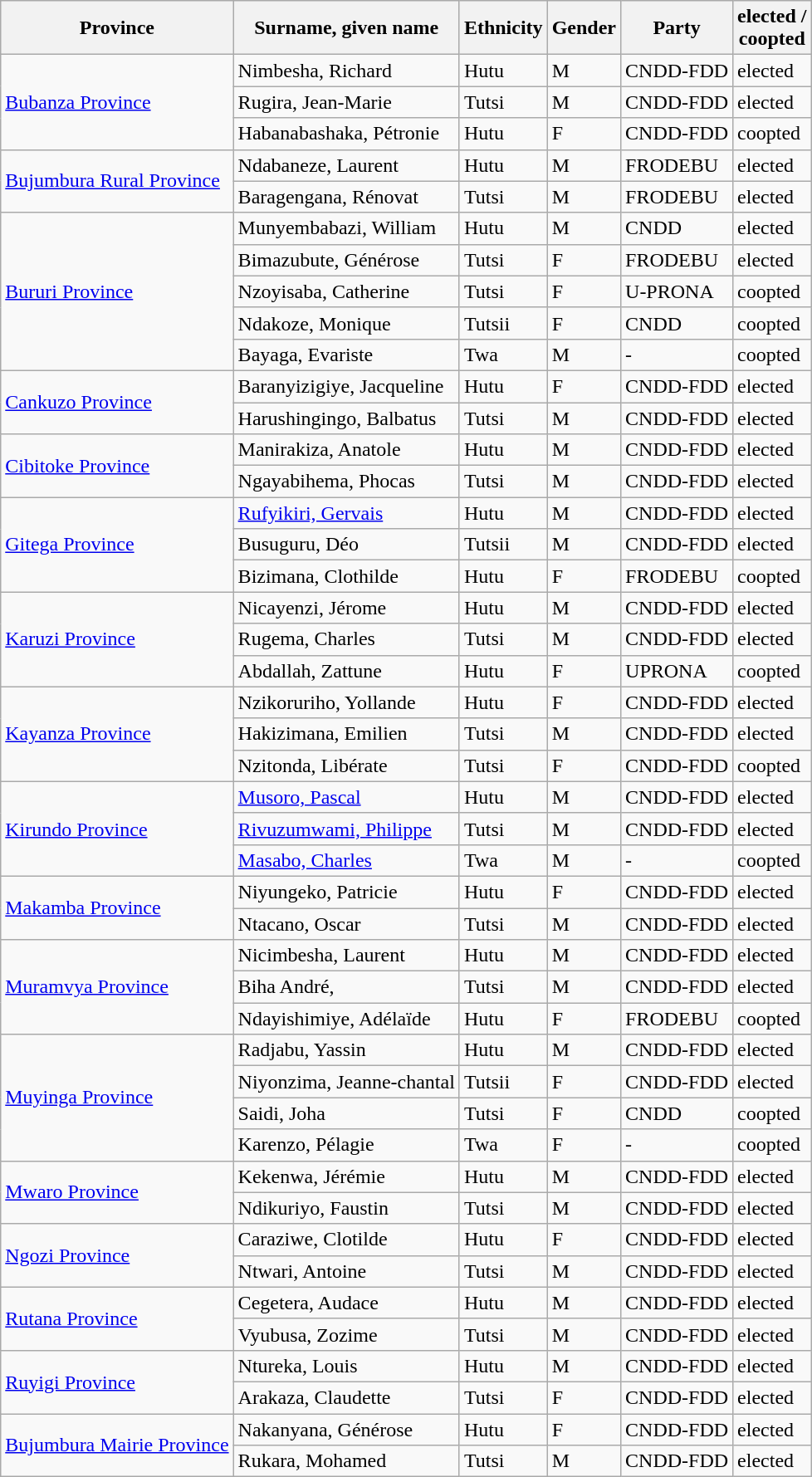<table class="wikitable sortable">
<tr>
<th>Province</th>
<th>Surname, given name</th>
<th>Ethnicity</th>
<th>Gender</th>
<th>Party</th>
<th>elected /<br>coopted</th>
</tr>
<tr>
<td rowspan=3><a href='#'>Bubanza Province</a></td>
<td>Nimbesha, Richard</td>
<td>Hutu</td>
<td>M</td>
<td>CNDD-FDD</td>
<td>elected</td>
</tr>
<tr>
<td>Rugira, Jean-Marie</td>
<td>Tutsi</td>
<td>M</td>
<td>CNDD-FDD</td>
<td>elected</td>
</tr>
<tr>
<td>Habanabashaka, Pétronie</td>
<td>Hutu</td>
<td>F</td>
<td>CNDD-FDD</td>
<td>coopted</td>
</tr>
<tr>
<td rowspan=2><a href='#'>Bujumbura Rural Province</a></td>
<td>Ndabaneze, Laurent</td>
<td>Hutu</td>
<td>M</td>
<td>FRODEBU</td>
<td>elected</td>
</tr>
<tr>
<td>Baragengana, Rénovat</td>
<td>Tutsi</td>
<td>M</td>
<td>FRODEBU</td>
<td>elected</td>
</tr>
<tr>
<td rowspan=5><a href='#'>Bururi Province</a></td>
<td>Munyembabazi, William</td>
<td>Hutu</td>
<td>M</td>
<td>CNDD</td>
<td>elected</td>
</tr>
<tr>
<td>Bimazubute, Générose</td>
<td>Tutsi</td>
<td>F</td>
<td>FRODEBU</td>
<td>elected</td>
</tr>
<tr>
<td>Nzoyisaba, Catherine</td>
<td>Tutsi</td>
<td>F</td>
<td>U-PRONA</td>
<td>coopted</td>
</tr>
<tr>
<td>Ndakoze, Monique</td>
<td>Tutsii</td>
<td>F</td>
<td>CNDD</td>
<td>coopted</td>
</tr>
<tr>
<td>Bayaga, Evariste</td>
<td>Twa</td>
<td>M</td>
<td>-</td>
<td>coopted</td>
</tr>
<tr>
<td rowspan=2><a href='#'>Cankuzo Province</a></td>
<td>Baranyizigiye, Jacqueline</td>
<td>Hutu</td>
<td>F</td>
<td>CNDD-FDD</td>
<td>elected</td>
</tr>
<tr>
<td>Harushingingo, Balbatus</td>
<td>Tutsi</td>
<td>M</td>
<td>CNDD-FDD</td>
<td>elected</td>
</tr>
<tr>
<td rowspan=2><a href='#'>Cibitoke Province</a></td>
<td>Manirakiza, Anatole</td>
<td>Hutu</td>
<td>M</td>
<td>CNDD-FDD</td>
<td>elected</td>
</tr>
<tr>
<td>Ngayabihema, Phocas</td>
<td>Tutsi</td>
<td>M</td>
<td>CNDD-FDD</td>
<td>elected</td>
</tr>
<tr>
<td rowspan=3><a href='#'>Gitega Province</a></td>
<td><a href='#'>Rufyikiri, Gervais</a></td>
<td>Hutu</td>
<td>M</td>
<td>CNDD-FDD</td>
<td>elected</td>
</tr>
<tr>
<td>Busuguru, Déo</td>
<td>Tutsii</td>
<td>M</td>
<td>CNDD-FDD</td>
<td>elected</td>
</tr>
<tr>
<td>Bizimana, Clothilde</td>
<td>Hutu</td>
<td>F</td>
<td>FRODEBU</td>
<td>coopted</td>
</tr>
<tr>
<td rowspan=3><a href='#'>Karuzi Province</a></td>
<td>Nicayenzi, Jérome</td>
<td>Hutu</td>
<td>M</td>
<td>CNDD-FDD</td>
<td>elected</td>
</tr>
<tr>
<td>Rugema, Charles</td>
<td>Tutsi</td>
<td>M</td>
<td>CNDD-FDD</td>
<td>elected</td>
</tr>
<tr>
<td>Abdallah, Zattune</td>
<td>Hutu</td>
<td>F</td>
<td>UPRONA</td>
<td>coopted</td>
</tr>
<tr>
<td rowspan=3><a href='#'>Kayanza Province</a></td>
<td>Nzikoruriho, Yollande</td>
<td>Hutu</td>
<td>F</td>
<td>CNDD-FDD</td>
<td>elected</td>
</tr>
<tr>
<td>Hakizimana, Emilien</td>
<td>Tutsi</td>
<td>M</td>
<td>CNDD-FDD</td>
<td>elected</td>
</tr>
<tr>
<td>Nzitonda, Libérate</td>
<td>Tutsi</td>
<td>F</td>
<td>CNDD-FDD</td>
<td>coopted</td>
</tr>
<tr>
<td rowspan=3><a href='#'>Kirundo Province</a></td>
<td><a href='#'>Musoro, Pascal</a></td>
<td>Hutu</td>
<td>M</td>
<td>CNDD-FDD</td>
<td>elected</td>
</tr>
<tr>
<td><a href='#'>Rivuzumwami, Philippe</a></td>
<td>Tutsi</td>
<td>M</td>
<td>CNDD-FDD</td>
<td>elected</td>
</tr>
<tr>
<td><a href='#'>Masabo, Charles</a></td>
<td>Twa</td>
<td>M</td>
<td>-</td>
<td>coopted</td>
</tr>
<tr>
<td rowspan=2><a href='#'>Makamba Province</a></td>
<td>Niyungeko, Patricie</td>
<td>Hutu</td>
<td>F</td>
<td>CNDD-FDD</td>
<td>elected</td>
</tr>
<tr>
<td>Ntacano, Oscar</td>
<td>Tutsi</td>
<td>M</td>
<td>CNDD-FDD</td>
<td>elected</td>
</tr>
<tr>
<td rowspan=3><a href='#'>Muramvya Province</a></td>
<td>Nicimbesha, Laurent</td>
<td>Hutu</td>
<td>M</td>
<td>CNDD-FDD</td>
<td>elected</td>
</tr>
<tr>
<td>Biha André,</td>
<td>Tutsi</td>
<td>M</td>
<td>CNDD-FDD</td>
<td>elected</td>
</tr>
<tr>
<td>Ndayishimiye, Adélaïde</td>
<td>Hutu</td>
<td>F</td>
<td>FRODEBU</td>
<td>coopted</td>
</tr>
<tr>
<td rowspan=4><a href='#'>Muyinga Province</a></td>
<td>Radjabu, Yassin</td>
<td>Hutu</td>
<td>M</td>
<td>CNDD-FDD</td>
<td>elected</td>
</tr>
<tr>
<td>Niyonzima, Jeanne-chantal</td>
<td>Tutsii</td>
<td>F</td>
<td>CNDD-FDD</td>
<td>elected</td>
</tr>
<tr>
<td>Saidi, Joha</td>
<td>Tutsi</td>
<td>F</td>
<td>CNDD</td>
<td>coopted</td>
</tr>
<tr>
<td>Karenzo, Pélagie</td>
<td>Twa</td>
<td>F</td>
<td>-</td>
<td>coopted</td>
</tr>
<tr>
<td rowspan=2><a href='#'>Mwaro Province</a></td>
<td>Kekenwa, Jérémie</td>
<td>Hutu</td>
<td>M</td>
<td>CNDD-FDD</td>
<td>elected</td>
</tr>
<tr>
<td>Ndikuriyo, Faustin</td>
<td>Tutsi</td>
<td>M</td>
<td>CNDD-FDD</td>
<td>elected</td>
</tr>
<tr>
<td rowspan=2><a href='#'>Ngozi Province</a></td>
<td>Caraziwe, Clotilde</td>
<td>Hutu</td>
<td>F</td>
<td>CNDD-FDD</td>
<td>elected</td>
</tr>
<tr>
<td>Ntwari, Antoine</td>
<td>Tutsi</td>
<td>M</td>
<td>CNDD-FDD</td>
<td>elected</td>
</tr>
<tr>
<td rowspan=2><a href='#'>Rutana Province</a></td>
<td>Cegetera, Audace</td>
<td>Hutu</td>
<td>M</td>
<td>CNDD-FDD</td>
<td>elected</td>
</tr>
<tr>
<td>Vyubusa, Zozime</td>
<td>Tutsi</td>
<td>M</td>
<td>CNDD-FDD</td>
<td>elected</td>
</tr>
<tr>
<td rowspan=2><a href='#'>Ruyigi Province</a></td>
<td>Ntureka, Louis</td>
<td>Hutu</td>
<td>M</td>
<td>CNDD-FDD</td>
<td>elected</td>
</tr>
<tr>
<td>Arakaza, Claudette</td>
<td>Tutsi</td>
<td>F</td>
<td>CNDD-FDD</td>
<td>elected</td>
</tr>
<tr>
<td rowspan=2><a href='#'>Bujumbura Mairie Province</a></td>
<td>Nakanyana, Générose</td>
<td>Hutu</td>
<td>F</td>
<td>CNDD-FDD</td>
<td>elected</td>
</tr>
<tr>
<td>Rukara, Mohamed</td>
<td>Tutsi</td>
<td>M</td>
<td>CNDD-FDD</td>
<td>elected</td>
</tr>
</table>
